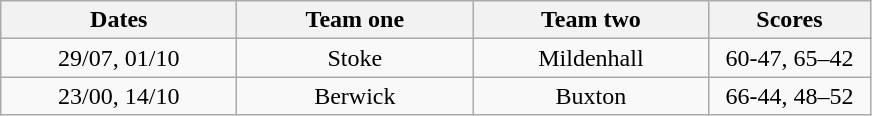<table class="wikitable" style="text-align: center">
<tr>
<th width=150>Dates</th>
<th width=150>Team one</th>
<th width=150>Team two</th>
<th width=100>Scores</th>
</tr>
<tr>
<td>29/07, 01/10</td>
<td>Stoke</td>
<td>Mildenhall</td>
<td>60-47, 65–42</td>
</tr>
<tr>
<td>23/00, 14/10</td>
<td>Berwick</td>
<td>Buxton</td>
<td>66-44, 48–52</td>
</tr>
</table>
